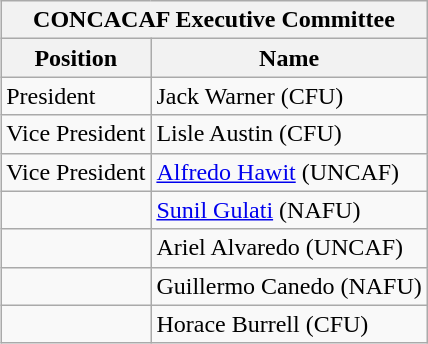<table class="wikitable" align="right">
<tr>
<th colspan="2">CONCACAF Executive Committee</th>
</tr>
<tr>
<th>Position</th>
<th>Name</th>
</tr>
<tr>
<td>President</td>
<td> Jack Warner (CFU)</td>
</tr>
<tr>
<td>Vice President</td>
<td> Lisle Austin (CFU)</td>
</tr>
<tr>
<td>Vice President</td>
<td> <a href='#'>Alfredo Hawit</a> (UNCAF)</td>
</tr>
<tr>
<td></td>
<td> <a href='#'>Sunil Gulati</a> (NAFU)</td>
</tr>
<tr>
<td></td>
<td> Ariel Alvaredo (UNCAF)</td>
</tr>
<tr>
<td></td>
<td> Guillermo Canedo  (NAFU)</td>
</tr>
<tr>
<td></td>
<td> Horace Burrell (CFU)</td>
</tr>
</table>
